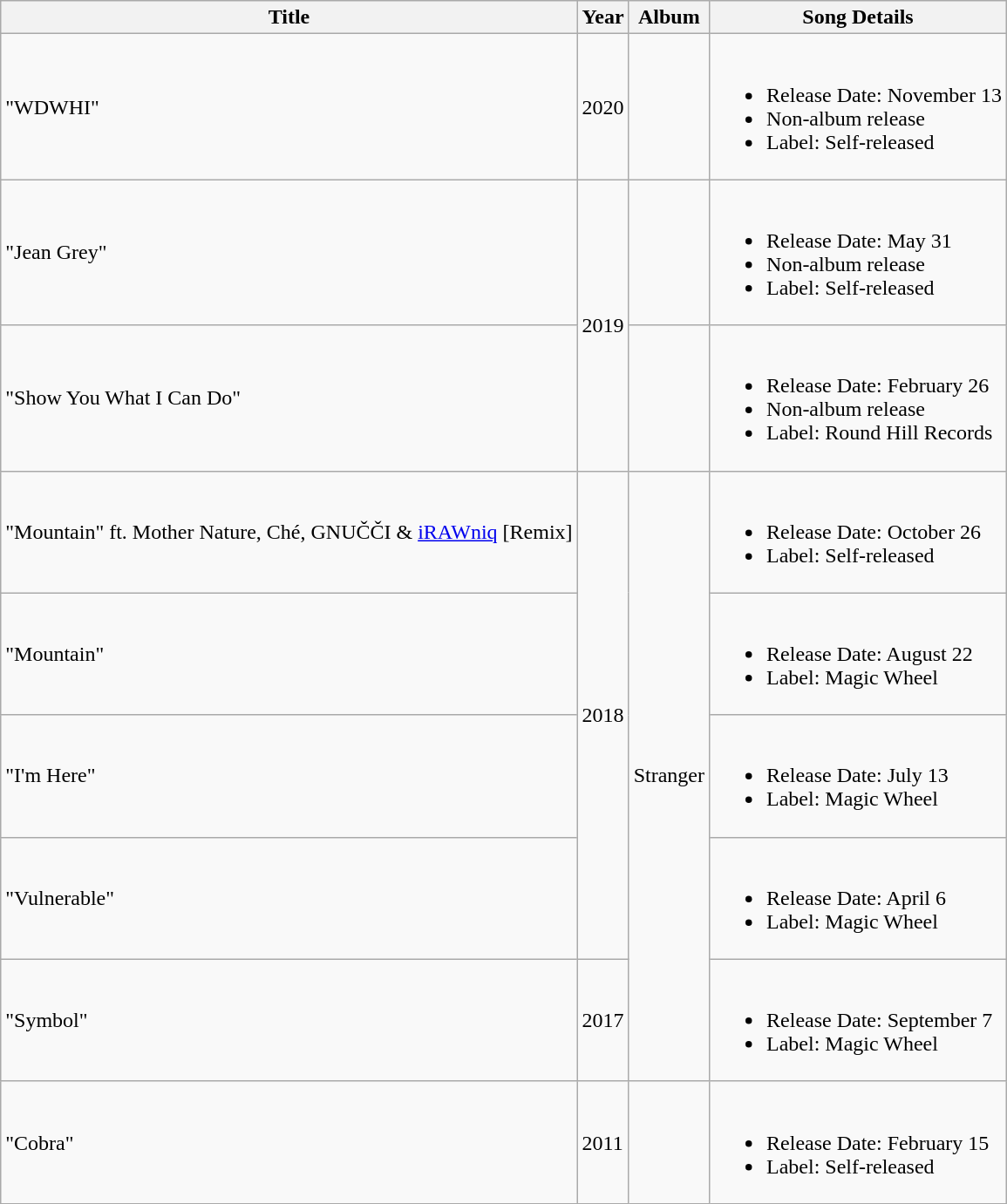<table class="wikitable sortable mw-collapsible">
<tr>
<th>Title</th>
<th>Year</th>
<th>Album</th>
<th>Song Details</th>
</tr>
<tr>
<td>"WDWHI"</td>
<td>2020</td>
<td></td>
<td><br><ul><li>Release Date: November 13</li><li>Non-album release</li><li>Label: Self-released</li></ul></td>
</tr>
<tr>
<td>"Jean Grey"</td>
<td rowspan="2">2019</td>
<td></td>
<td><br><ul><li>Release Date: May 31</li><li>Non-album release</li><li>Label: Self-released</li></ul></td>
</tr>
<tr>
<td>"Show You What I Can Do"</td>
<td></td>
<td><br><ul><li>Release Date: February 26</li><li>Non-album release</li><li>Label: Round Hill Records</li></ul></td>
</tr>
<tr>
<td>"Mountain" ft. Mother Nature, Ché, GNUČČI & <a href='#'>iRAWniq</a> [Remix]</td>
<td rowspan="4">2018</td>
<td rowspan="5">Stranger</td>
<td><br><ul><li>Release Date: October 26</li><li>Label: Self-released</li></ul></td>
</tr>
<tr>
<td>"Mountain"</td>
<td><br><ul><li>Release Date: August 22</li><li>Label: Magic Wheel</li></ul></td>
</tr>
<tr>
<td>"I'm Here"</td>
<td><br><ul><li>Release Date: July 13</li><li>Label: Magic Wheel</li></ul></td>
</tr>
<tr>
<td>"Vulnerable"</td>
<td><br><ul><li>Release Date: April 6</li><li>Label: Magic Wheel</li></ul></td>
</tr>
<tr>
<td>"Symbol"</td>
<td>2017</td>
<td><br><ul><li>Release Date: September 7</li><li>Label: Magic Wheel</li></ul></td>
</tr>
<tr>
<td>"Cobra"</td>
<td>2011</td>
<td></td>
<td><br><ul><li>Release Date: February 15</li><li>Label: Self-released</li></ul></td>
</tr>
</table>
